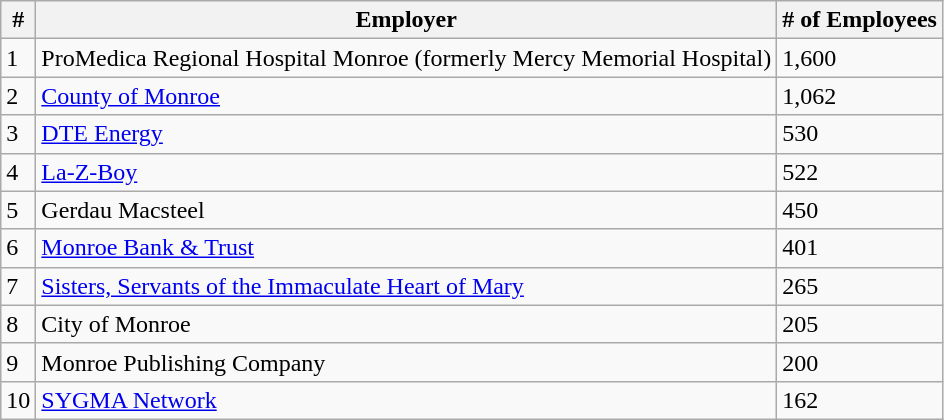<table class="wikitable">
<tr>
<th>#</th>
<th>Employer</th>
<th># of Employees</th>
</tr>
<tr>
<td>1</td>
<td>ProMedica Regional Hospital Monroe (formerly Mercy Memorial Hospital)</td>
<td>1,600</td>
</tr>
<tr>
<td>2</td>
<td><a href='#'>County of Monroe</a></td>
<td>1,062</td>
</tr>
<tr>
<td>3</td>
<td><a href='#'>DTE Energy</a></td>
<td>530</td>
</tr>
<tr>
<td>4</td>
<td><a href='#'>La-Z-Boy</a></td>
<td>522</td>
</tr>
<tr>
<td>5</td>
<td>Gerdau Macsteel</td>
<td>450</td>
</tr>
<tr>
<td>6</td>
<td><a href='#'>Monroe Bank & Trust</a></td>
<td>401</td>
</tr>
<tr>
<td>7</td>
<td><a href='#'>Sisters, Servants of the Immaculate Heart of Mary</a></td>
<td>265</td>
</tr>
<tr>
<td>8</td>
<td>City of Monroe</td>
<td>205</td>
</tr>
<tr>
<td>9</td>
<td>Monroe Publishing Company</td>
<td>200</td>
</tr>
<tr>
<td>10</td>
<td><a href='#'>SYGMA Network</a></td>
<td>162</td>
</tr>
</table>
